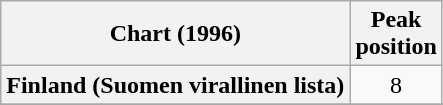<table class="wikitable sortable plainrowheaders" style="text-align:center">
<tr>
<th scope="col">Chart (1996)</th>
<th scope="col">Peak<br>position</th>
</tr>
<tr>
<th scope="row">Finland (Suomen virallinen lista)</th>
<td>8</td>
</tr>
<tr>
</tr>
<tr>
</tr>
</table>
